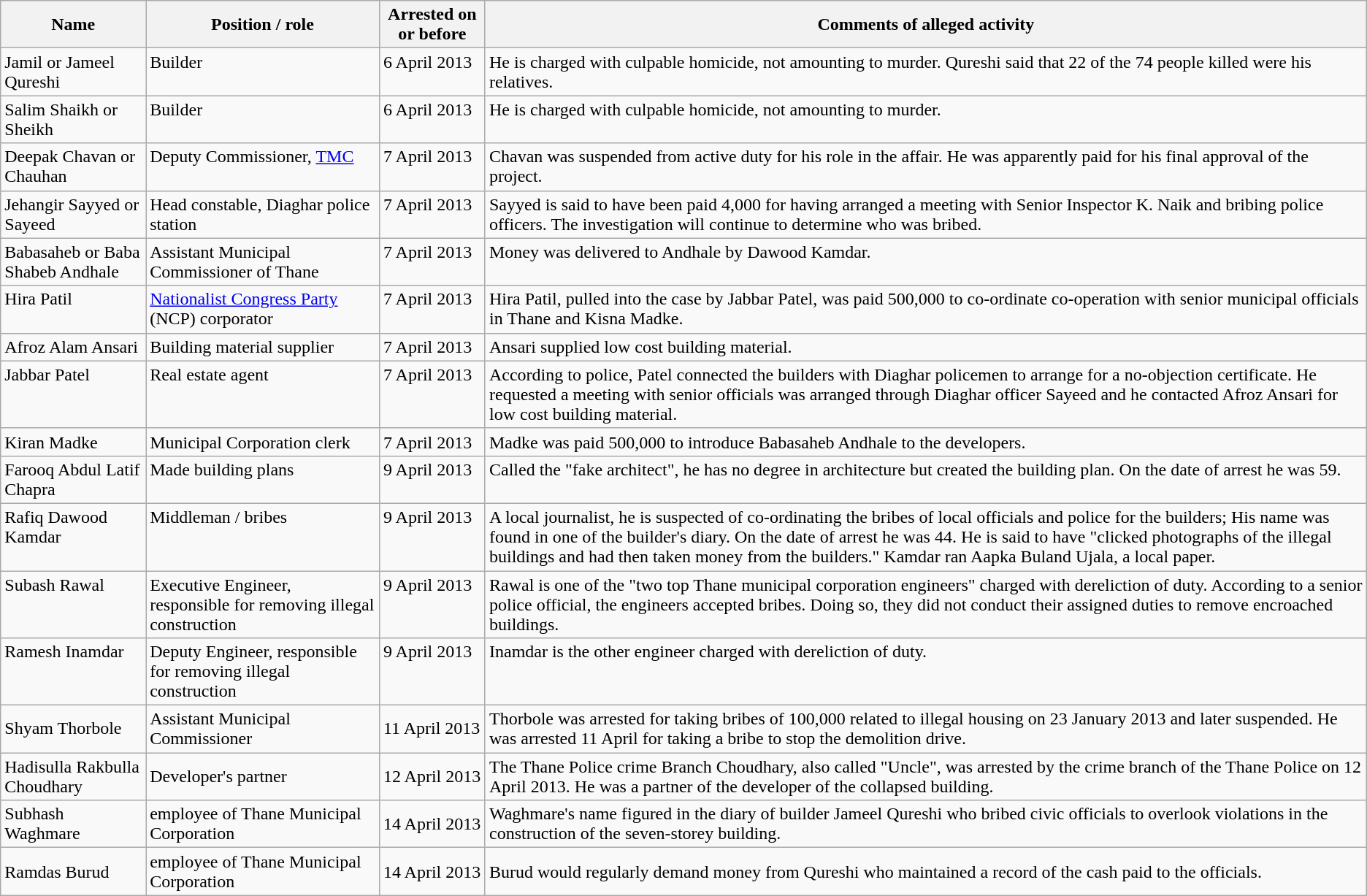<table class="wikitable sortable">
<tr>
<th scope="col">Name</th>
<th scope="col">Position / role</th>
<th scope="col">Arrested on or before</th>
<th scope="col">Comments of alleged activity</th>
</tr>
<tr valign="top">
<td>Jamil or Jameel Qureshi</td>
<td>Builder</td>
<td>6 April 2013</td>
<td>He is charged with culpable homicide, not amounting to murder. Qureshi said that 22 of the 74 people killed were his relatives.</td>
</tr>
<tr valign="top">
<td>Salim Shaikh or Sheikh</td>
<td>Builder</td>
<td>6 April 2013</td>
<td>He is charged with culpable homicide, not amounting to murder.</td>
</tr>
<tr valign="top">
<td>Deepak Chavan or Chauhan</td>
<td>Deputy Commissioner, <a href='#'>TMC</a></td>
<td>7 April 2013</td>
<td>Chavan was suspended from active duty for his role in the affair. He was apparently paid  for his final approval of the project.</td>
</tr>
<tr valign="top">
<td>Jehangir Sayyed or Sayeed</td>
<td>Head constable, Diaghar police station</td>
<td>7 April 2013</td>
<td>Sayyed is said to have been paid 4,000 for having arranged a meeting with Senior Inspector K. Naik and bribing police officers. The investigation will continue to determine who was bribed.</td>
</tr>
<tr valign="top">
<td>Babasaheb or Baba Shabeb Andhale</td>
<td>Assistant Municipal Commissioner of Thane</td>
<td>7 April 2013</td>
<td>Money was delivered to Andhale by Dawood Kamdar.</td>
</tr>
<tr valign="top">
<td>Hira Patil</td>
<td><a href='#'>Nationalist Congress Party</a> (NCP) corporator</td>
<td>7 April 2013</td>
<td>Hira Patil, pulled into the case by Jabbar Patel, was paid 500,000 to co-ordinate co-operation with senior municipal officials in Thane and Kisna Madke.</td>
</tr>
<tr valign="top">
<td>Afroz Alam Ansari</td>
<td>Building material supplier</td>
<td>7 April 2013</td>
<td>Ansari supplied low cost building material.</td>
</tr>
<tr valign="top">
<td>Jabbar Patel</td>
<td>Real estate agent</td>
<td>7 April 2013</td>
<td>According to police, Patel connected the builders with Diaghar policemen to arrange for a no-objection certificate. He requested a meeting with senior officials was arranged through Diaghar officer Sayeed and he contacted Afroz Ansari for low cost building material.</td>
</tr>
<tr valign="top">
<td>Kiran Madke</td>
<td>Municipal Corporation clerk</td>
<td>7 April 2013</td>
<td>Madke was paid 500,000 to introduce Babasaheb Andhale to the developers.</td>
</tr>
<tr valign="top">
<td>Farooq Abdul Latif Chapra</td>
<td>Made building plans</td>
<td>9 April 2013</td>
<td>Called the "fake architect", he has no degree in architecture but created the building plan. On the date of arrest he was 59.</td>
</tr>
<tr valign="top">
<td>Rafiq Dawood Kamdar</td>
<td>Middleman / bribes</td>
<td>9 April 2013</td>
<td>A local journalist, he is suspected of co-ordinating the bribes of local officials and police for the builders; His name was found in one of the builder's diary. On the date of arrest he was 44. He is said to have "clicked photographs of the illegal buildings and had then taken money from the builders." Kamdar ran Aapka Buland Ujala, a local paper.</td>
</tr>
<tr valign="top">
<td>Subash Rawal</td>
<td>Executive Engineer, responsible for removing illegal construction</td>
<td>9 April 2013</td>
<td>Rawal is one of the "two top Thane municipal corporation engineers" charged with dereliction of duty. According to a senior police official, the engineers accepted bribes. Doing so, they did not conduct their assigned duties to remove encroached buildings.</td>
</tr>
<tr valign="top">
<td>Ramesh Inamdar</td>
<td>Deputy Engineer, responsible for removing illegal construction</td>
<td>9 April 2013</td>
<td>Inamdar is the other engineer charged with dereliction of duty.</td>
</tr>
<tr>
<td>Shyam Thorbole</td>
<td>Assistant Municipal Commissioner</td>
<td>11 April 2013</td>
<td>Thorbole was arrested for taking bribes of 100,000 related to illegal housing on 23 January 2013 and later suspended. He was arrested 11 April for taking a bribe to stop the demolition drive.</td>
</tr>
<tr>
<td>Hadisulla Rakbulla Choudhary</td>
<td>Developer's partner</td>
<td>12 April 2013</td>
<td>The Thane Police crime Branch Choudhary, also called "Uncle", was arrested by the crime branch of the Thane Police on 12 April 2013. He was a partner of the developer of the collapsed building.</td>
</tr>
<tr>
<td>Subhash Waghmare</td>
<td>employee of Thane Municipal Corporation</td>
<td>14 April 2013</td>
<td>Waghmare's name figured in the diary of builder Jameel Qureshi who bribed civic officials to overlook violations in the construction of the seven-storey building.</td>
</tr>
<tr>
<td>Ramdas Burud</td>
<td>employee of Thane Municipal Corporation</td>
<td>14 April 2013</td>
<td>Burud would regularly demand money from Qureshi who maintained a record of the cash paid to the officials.</td>
</tr>
</table>
